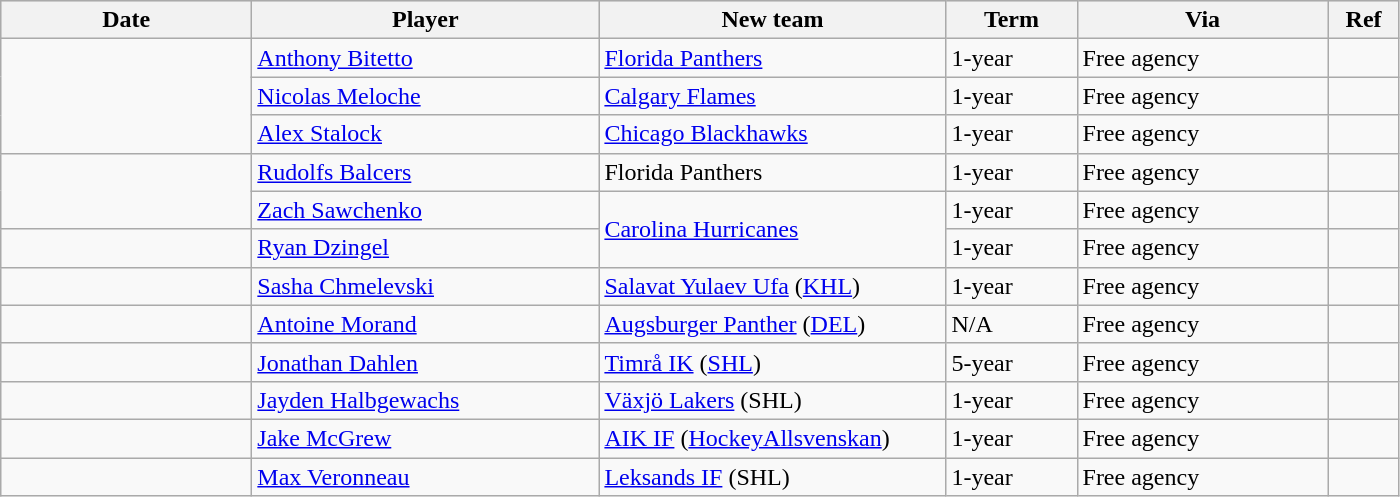<table class="wikitable">
<tr style="background:#ddd; text-align:center;">
<th style="width: 10em;">Date</th>
<th style="width: 14em;">Player</th>
<th style="width: 14em;">New team</th>
<th style="width: 5em;">Term</th>
<th style="width: 10em;">Via</th>
<th style="width: 2.5em;">Ref</th>
</tr>
<tr>
<td rowspan=3></td>
<td><a href='#'>Anthony Bitetto</a></td>
<td><a href='#'>Florida Panthers</a></td>
<td>1-year</td>
<td>Free agency</td>
<td></td>
</tr>
<tr>
<td><a href='#'>Nicolas Meloche</a></td>
<td><a href='#'>Calgary Flames</a></td>
<td>1-year</td>
<td>Free agency</td>
<td></td>
</tr>
<tr>
<td><a href='#'>Alex Stalock</a></td>
<td><a href='#'>Chicago Blackhawks</a></td>
<td>1-year</td>
<td>Free agency</td>
<td></td>
</tr>
<tr>
<td rowspan=2></td>
<td><a href='#'>Rudolfs Balcers</a></td>
<td>Florida Panthers</td>
<td>1-year</td>
<td>Free agency</td>
<td></td>
</tr>
<tr>
<td><a href='#'>Zach Sawchenko</a></td>
<td rowspan=2><a href='#'>Carolina Hurricanes</a></td>
<td>1-year</td>
<td>Free agency</td>
<td></td>
</tr>
<tr>
<td></td>
<td><a href='#'>Ryan Dzingel</a></td>
<td>1-year</td>
<td>Free agency</td>
<td></td>
</tr>
<tr>
<td></td>
<td><a href='#'>Sasha Chmelevski</a></td>
<td><a href='#'>Salavat Yulaev Ufa</a> (<a href='#'>KHL</a>)</td>
<td>1-year</td>
<td>Free agency</td>
<td></td>
</tr>
<tr>
<td></td>
<td><a href='#'>Antoine Morand</a></td>
<td><a href='#'>Augsburger Panther</a> (<a href='#'>DEL</a>)</td>
<td>N/A</td>
<td>Free agency</td>
<td></td>
</tr>
<tr>
<td></td>
<td><a href='#'>Jonathan Dahlen</a></td>
<td><a href='#'>Timrå IK</a> (<a href='#'>SHL</a>)</td>
<td>5-year</td>
<td>Free agency</td>
<td></td>
</tr>
<tr>
<td></td>
<td><a href='#'>Jayden Halbgewachs</a></td>
<td><a href='#'>Växjö Lakers</a> (SHL)</td>
<td>1-year</td>
<td>Free agency</td>
<td></td>
</tr>
<tr>
<td></td>
<td><a href='#'>Jake McGrew</a></td>
<td><a href='#'>AIK IF</a> (<a href='#'>HockeyAllsvenskan</a>)</td>
<td>1-year</td>
<td>Free agency</td>
<td></td>
</tr>
<tr>
<td></td>
<td><a href='#'>Max Veronneau</a></td>
<td><a href='#'>Leksands IF</a> (SHL)</td>
<td>1-year</td>
<td>Free agency</td>
<td></td>
</tr>
</table>
